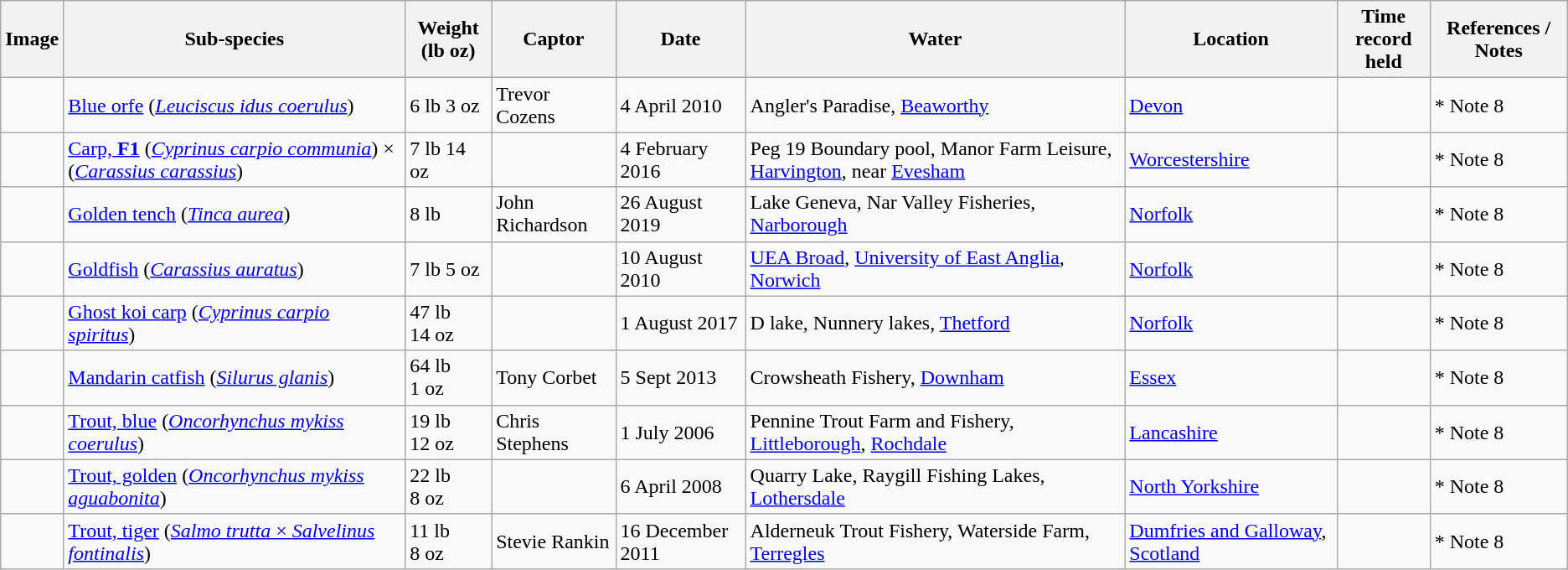<table class="wikitable">
<tr>
<th>Image</th>
<th>Sub-species</th>
<th>Weight<br>(lb oz)</th>
<th>Captor</th>
<th>Date</th>
<th>Water</th>
<th>Location</th>
<th>Time record<br>held</th>
<th>References / Notes</th>
</tr>
<tr>
<td></td>
<td rowspan=1><a href='#'>Blue orfe</a> (<em><a href='#'>Leuciscus idus coerulus</a></em>)</td>
<td>6 lb 3 oz</td>
<td>Trevor Cozens</td>
<td>4 April 2010</td>
<td>Angler's Paradise, <a href='#'>Beaworthy</a></td>
<td><a href='#'>Devon</a></td>
<td></td>
<td> * Note 8</td>
</tr>
<tr>
<td></td>
<td><a href='#'>Carp, <strong>F1</strong></a> (<em><a href='#'>Cyprinus carpio communia</a></em>) × (<em><a href='#'>Carassius carassius</a></em>)</td>
<td>7 lb 14 oz</td>
<td></td>
<td>4 February 2016</td>
<td>Peg 19 Boundary pool, Manor Farm Leisure, <a href='#'>Harvington</a>, near <a href='#'>Evesham</a></td>
<td><a href='#'>Worcestershire</a></td>
<td></td>
<td> * Note 8</td>
</tr>
<tr>
<td></td>
<td><a href='#'>Golden tench</a> (<em><a href='#'>Tinca aurea</a></em>)</td>
<td>8 lb</td>
<td>John Richardson</td>
<td>26 August 2019</td>
<td>Lake Geneva, Nar Valley Fisheries, <a href='#'>Narborough</a></td>
<td><a href='#'>Norfolk</a></td>
<td></td>
<td> * Note 8</td>
</tr>
<tr>
<td></td>
<td><a href='#'>Goldfish</a> (<em><a href='#'>Carassius auratus</a></em>)</td>
<td>7 lb 5 oz</td>
<td></td>
<td>10 August 2010</td>
<td><a href='#'>UEA Broad</a>, <a href='#'>University of East Anglia</a>, <a href='#'>Norwich</a></td>
<td><a href='#'>Norfolk</a></td>
<td></td>
<td> * Note 8</td>
</tr>
<tr>
<td rowspan=1></td>
<td rowspan=1><a href='#'>Ghost koi carp</a> (<em><a href='#'>Cyprinus carpio spiritus</a></em>)</td>
<td>47 lb 14 oz</td>
<td></td>
<td>1 August 2017</td>
<td>D lake, Nunnery lakes, <a href='#'>Thetford</a></td>
<td><a href='#'>Norfolk</a></td>
<td></td>
<td> * Note 8</td>
</tr>
<tr>
<td></td>
<td><a href='#'>Mandarin catfish</a> (<em><a href='#'>Silurus glanis</a></em>)</td>
<td>64 lb 1 oz</td>
<td>Tony Corbet</td>
<td>5 Sept 2013</td>
<td>Crowsheath Fishery, <a href='#'>Downham</a></td>
<td><a href='#'>Essex</a></td>
<td></td>
<td> * Note 8</td>
</tr>
<tr>
<td rowspan=1></td>
<td rowspan=1><a href='#'>Trout, blue</a> (<em><a href='#'>Oncorhynchus mykiss coerulus</a></em>)</td>
<td>19 lb 12 oz</td>
<td>Chris Stephens</td>
<td>1 July 2006</td>
<td>Pennine Trout Farm and Fishery, <a href='#'>Littleborough</a>, <a href='#'>Rochdale</a></td>
<td><a href='#'>Lancashire</a></td>
<td></td>
<td> * Note 8</td>
</tr>
<tr>
<td rowspan=1></td>
<td rowspan=1><a href='#'>Trout, golden</a> (<em><a href='#'>Oncorhynchus mykiss aguabonita</a></em>)</td>
<td>22 lb 8 oz</td>
<td></td>
<td>6 April 2008</td>
<td>Quarry Lake, Raygill Fishing Lakes, <a href='#'>Lothersdale</a></td>
<td><a href='#'>North Yorkshire</a></td>
<td></td>
<td> * Note 8</td>
</tr>
<tr>
<td rowspan=1></td>
<td rowspan=1><a href='#'>Trout, tiger</a> (<a href='#'><em>Salmo trutta</em> × <em>Salvelinus fontinalis</em></a>)</td>
<td>11 lb 8 oz</td>
<td>Stevie Rankin</td>
<td>16 December 2011</td>
<td>Alderneuk Trout Fishery, Waterside Farm, <a href='#'>Terregles</a></td>
<td><a href='#'>Dumfries and Galloway</a>, <a href='#'>Scotland</a></td>
<td></td>
<td> * Note 8</td>
</tr>
</table>
